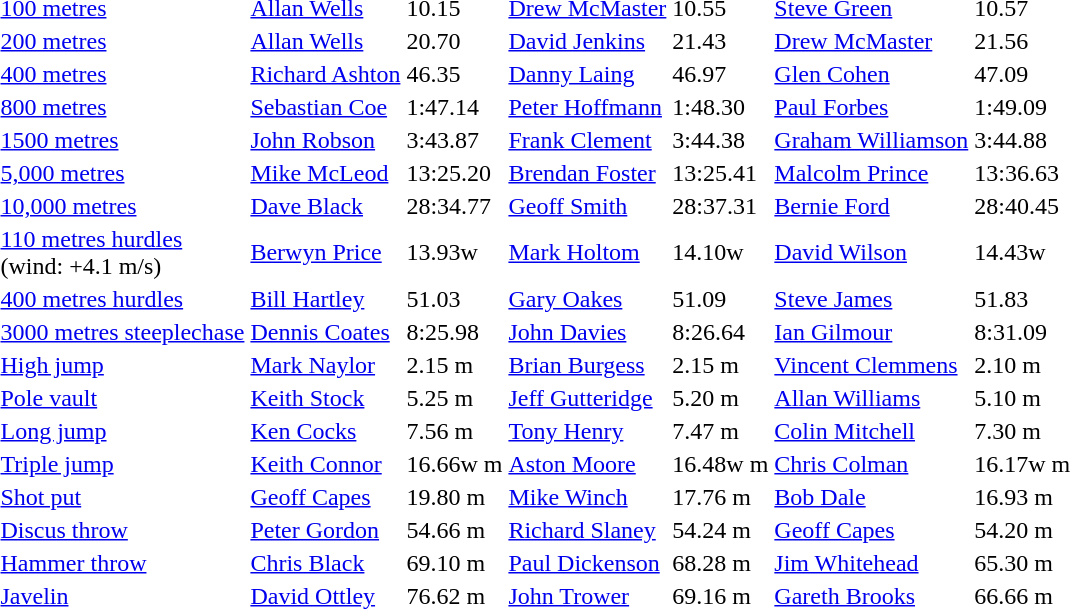<table>
<tr>
<td><a href='#'>100 metres</a></td>
<td> <a href='#'>Allan Wells</a></td>
<td>10.15</td>
<td> <a href='#'>Drew McMaster</a></td>
<td>10.55</td>
<td><a href='#'>Steve Green</a></td>
<td>10.57</td>
</tr>
<tr>
<td><a href='#'>200 metres</a></td>
<td> <a href='#'>Allan Wells</a></td>
<td>20.70</td>
<td> <a href='#'>David Jenkins</a></td>
<td>21.43</td>
<td> <a href='#'>Drew McMaster</a></td>
<td>21.56</td>
</tr>
<tr>
<td><a href='#'>400 metres</a></td>
<td><a href='#'>Richard Ashton</a></td>
<td>46.35</td>
<td><a href='#'>Danny Laing</a></td>
<td>46.97</td>
<td><a href='#'>Glen Cohen</a></td>
<td>47.09</td>
</tr>
<tr>
<td><a href='#'>800 metres</a></td>
<td><a href='#'>Sebastian Coe</a></td>
<td>1:47.14</td>
<td> <a href='#'>Peter Hoffmann</a></td>
<td>1:48.30</td>
<td> <a href='#'>Paul Forbes</a></td>
<td>1:49.09</td>
</tr>
<tr>
<td><a href='#'>1500 metres</a></td>
<td> <a href='#'>John Robson</a></td>
<td>3:43.87</td>
<td> <a href='#'>Frank Clement</a></td>
<td>3:44.38</td>
<td> <a href='#'>Graham Williamson</a></td>
<td>3:44.88</td>
</tr>
<tr>
<td><a href='#'>5,000 metres</a></td>
<td><a href='#'>Mike McLeod</a></td>
<td>13:25.20</td>
<td><a href='#'>Brendan Foster</a></td>
<td>13:25.41</td>
<td><a href='#'>Malcolm Prince</a></td>
<td>13:36.63</td>
</tr>
<tr>
<td><a href='#'>10,000 metres</a></td>
<td><a href='#'>Dave Black</a></td>
<td>28:34.77</td>
<td><a href='#'>Geoff Smith</a></td>
<td>28:37.31</td>
<td><a href='#'>Bernie Ford</a></td>
<td>28:40.45</td>
</tr>
<tr>
<td><a href='#'>110 metres hurdles</a><br>(wind: +4.1 m/s)</td>
<td> <a href='#'>Berwyn Price</a></td>
<td>13.93w</td>
<td><a href='#'>Mark Holtom</a></td>
<td>14.10w</td>
<td> <a href='#'>David Wilson</a></td>
<td>14.43w</td>
</tr>
<tr>
<td><a href='#'>400 metres hurdles</a></td>
<td><a href='#'>Bill Hartley</a></td>
<td>51.03</td>
<td><a href='#'>Gary Oakes</a></td>
<td>51.09</td>
<td><a href='#'>Steve James</a></td>
<td>51.83</td>
</tr>
<tr>
<td><a href='#'>3000 metres steeplechase</a></td>
<td><a href='#'>Dennis Coates</a></td>
<td>8:25.98</td>
<td><a href='#'>John Davies</a></td>
<td>8:26.64</td>
<td> <a href='#'>Ian Gilmour</a></td>
<td>8:31.09</td>
</tr>
<tr>
<td><a href='#'>High jump</a></td>
<td><a href='#'>Mark Naylor</a></td>
<td>2.15 m</td>
<td> <a href='#'>Brian Burgess</a></td>
<td>2.15 m</td>
<td><a href='#'>Vincent Clemmens</a></td>
<td>2.10 m</td>
</tr>
<tr>
<td><a href='#'>Pole vault</a></td>
<td><a href='#'>Keith Stock</a></td>
<td>5.25 m</td>
<td><a href='#'>Jeff Gutteridge</a></td>
<td>5.20 m</td>
<td><a href='#'>Allan Williams</a></td>
<td>5.10 m</td>
</tr>
<tr>
<td><a href='#'>Long jump</a></td>
<td><a href='#'>Ken Cocks</a></td>
<td>7.56 m</td>
<td><a href='#'>Tony Henry</a></td>
<td>7.47 m</td>
<td><a href='#'>Colin Mitchell</a></td>
<td>7.30 m</td>
</tr>
<tr>
<td><a href='#'>Triple jump</a></td>
<td><a href='#'>Keith Connor</a></td>
<td>16.66w m</td>
<td><a href='#'>Aston Moore</a></td>
<td>16.48w m</td>
<td><a href='#'>Chris Colman</a></td>
<td>16.17w m</td>
</tr>
<tr>
<td><a href='#'>Shot put</a></td>
<td><a href='#'>Geoff Capes</a></td>
<td>19.80 m</td>
<td><a href='#'>Mike Winch</a></td>
<td>17.76 m</td>
<td><a href='#'>Bob Dale</a></td>
<td>16.93 m</td>
</tr>
<tr>
<td><a href='#'>Discus throw</a></td>
<td><a href='#'>Peter Gordon</a></td>
<td>54.66 m</td>
<td><a href='#'>Richard Slaney</a></td>
<td>54.24 m</td>
<td><a href='#'>Geoff Capes</a></td>
<td>54.20 m</td>
</tr>
<tr>
<td><a href='#'>Hammer throw</a></td>
<td> <a href='#'>Chris Black</a></td>
<td>69.10 m</td>
<td><a href='#'>Paul Dickenson</a></td>
<td>68.28 m</td>
<td><a href='#'>Jim Whitehead</a></td>
<td>65.30 m</td>
</tr>
<tr>
<td><a href='#'>Javelin</a></td>
<td><a href='#'>David Ottley</a></td>
<td>76.62 m</td>
<td><a href='#'>John Trower</a></td>
<td>69.16 m</td>
<td><a href='#'>Gareth Brooks</a></td>
<td>66.66 m</td>
</tr>
</table>
